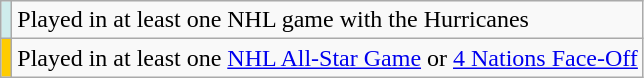<table class="wikitable">
<tr>
<td style="background-color:#CFECEC"></td>
<td colspan="3">Played in at least one NHL game with the Hurricanes</td>
</tr>
<tr>
<td style="background-color:#FFCC00"></td>
<td colspan="3">Played in at least one <a href='#'>NHL All-Star Game</a> or <a href='#'>4 Nations Face-Off</a></td>
</tr>
</table>
